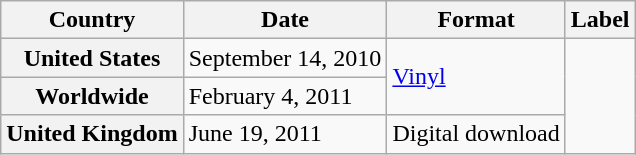<table class="wikitable plainrowheaders">
<tr>
<th>Country</th>
<th>Date</th>
<th>Format</th>
<th>Label</th>
</tr>
<tr>
<th scope=row>United States</th>
<td>September 14, 2010</td>
<td rowspan="2"><a href='#'>Vinyl</a></td>
<td rowspan="3"></td>
</tr>
<tr>
<th scope=row>Worldwide</th>
<td>February 4, 2011</td>
</tr>
<tr>
<th scope=row>United Kingdom</th>
<td>June 19, 2011</td>
<td>Digital download</td>
</tr>
</table>
